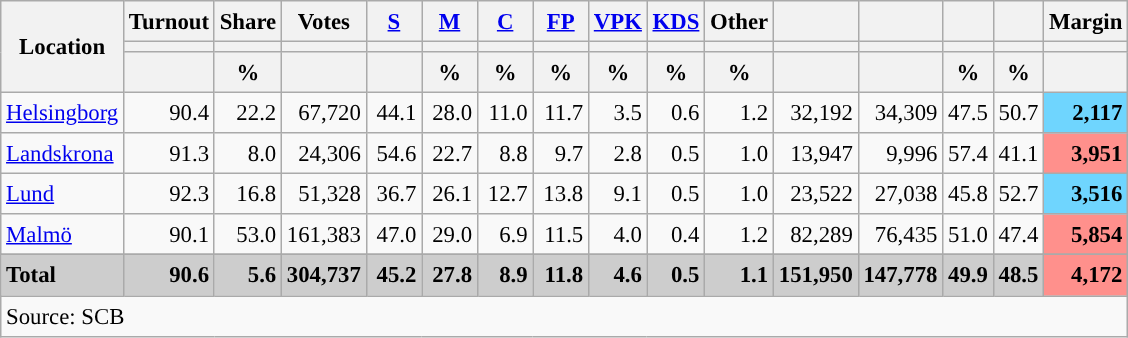<table class="wikitable sortable" style="text-align:right; font-size:95%; line-height:20px;">
<tr>
<th rowspan="3">Location</th>
<th>Turnout</th>
<th>Share</th>
<th>Votes</th>
<th width="30px" class="unsortable"><a href='#'>S</a></th>
<th width="30px" class="unsortable"><a href='#'>M</a></th>
<th width="30px" class="unsortable"><a href='#'>C</a></th>
<th width="30px" class="unsortable"><a href='#'>FP</a></th>
<th width="30px" class="unsortable"><a href='#'>VPK</a></th>
<th width="30px" class="unsortable"><a href='#'>KDS</a></th>
<th width="30px" class="unsortable">Other</th>
<th></th>
<th></th>
<th></th>
<th></th>
<th>Margin</th>
</tr>
<tr>
<th></th>
<th></th>
<th></th>
<th style="background:"></th>
<th style="background:"></th>
<th style="background:"></th>
<th style="background:"></th>
<th style="background:"></th>
<th style="background:"></th>
<th style="background:"></th>
<th style="background:"></th>
<th style="background:"></th>
<th style="background:"></th>
<th style="background:"></th>
<th></th>
</tr>
<tr>
<th></th>
<th data-sort-type="number">%</th>
<th data-sort-type="number"></th>
<th></th>
<th data-sort-type="number">%</th>
<th data-sort-type="number">%</th>
<th data-sort-type="number">%</th>
<th data-sort-type="number">%</th>
<th data-sort-type="number">%</th>
<th data-sort-type="number">%</th>
<th data-sort-type="number"></th>
<th data-sort-type="number"></th>
<th data-sort-type="number">%</th>
<th data-sort-type="number">%</th>
<th data-sort-type="number"></th>
</tr>
<tr>
<td align=left><a href='#'>Helsingborg</a></td>
<td>90.4</td>
<td>22.2</td>
<td>67,720</td>
<td>44.1</td>
<td>28.0</td>
<td>11.0</td>
<td>11.7</td>
<td>3.5</td>
<td>0.6</td>
<td>1.2</td>
<td>32,192</td>
<td>34,309</td>
<td>47.5</td>
<td>50.7</td>
<td bgcolor=#6fd5fe><strong>2,117</strong></td>
</tr>
<tr>
<td align=left><a href='#'>Landskrona</a></td>
<td>91.3</td>
<td>8.0</td>
<td>24,306</td>
<td>54.6</td>
<td>22.7</td>
<td>8.8</td>
<td>9.7</td>
<td>2.8</td>
<td>0.5</td>
<td>1.0</td>
<td>13,947</td>
<td>9,996</td>
<td>57.4</td>
<td>41.1</td>
<td bgcolor=#ff908c><strong>3,951</strong></td>
</tr>
<tr>
<td align=left><a href='#'>Lund</a></td>
<td>92.3</td>
<td>16.8</td>
<td>51,328</td>
<td>36.7</td>
<td>26.1</td>
<td>12.7</td>
<td>13.8</td>
<td>9.1</td>
<td>0.5</td>
<td>1.0</td>
<td>23,522</td>
<td>27,038</td>
<td>45.8</td>
<td>52.7</td>
<td bgcolor=#6fd5fe><strong>3,516</strong></td>
</tr>
<tr>
<td align=left><a href='#'>Malmö</a></td>
<td>90.1</td>
<td>53.0</td>
<td>161,383</td>
<td>47.0</td>
<td>29.0</td>
<td>6.9</td>
<td>11.5</td>
<td>4.0</td>
<td>0.4</td>
<td>1.2</td>
<td>82,289</td>
<td>76,435</td>
<td>51.0</td>
<td>47.4</td>
<td bgcolor=#ff908c><strong>5,854</strong></td>
</tr>
<tr>
</tr>
<tr style="background:#CDCDCD;">
<td align=left><strong>Total</strong></td>
<td><strong>90.6</strong></td>
<td><strong>5.6</strong></td>
<td><strong>304,737</strong></td>
<td><strong>45.2</strong></td>
<td><strong>27.8</strong></td>
<td><strong>8.9</strong></td>
<td><strong>11.8</strong></td>
<td><strong>4.6</strong></td>
<td><strong>0.5</strong></td>
<td><strong>1.1</strong></td>
<td><strong>151,950</strong></td>
<td><strong>147,778</strong></td>
<td><strong>49.9</strong></td>
<td><strong>48.5</strong></td>
<td bgcolor=#ff908c><strong>4,172</strong></td>
</tr>
<tr>
<td align=left colspan=16>Source: SCB </td>
</tr>
</table>
